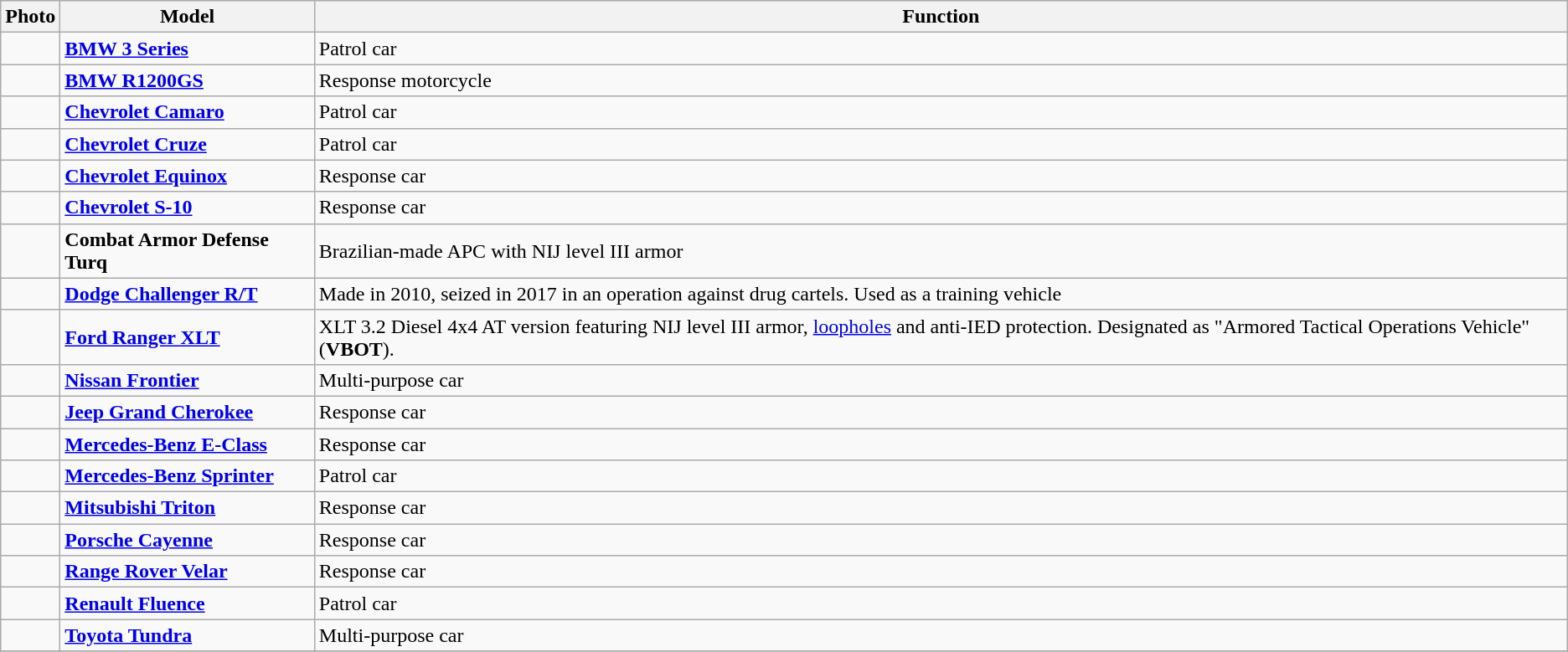<table class="wikitable">
<tr>
<th><strong>Photo</strong></th>
<th><strong>Model</strong></th>
<th><strong>Function</strong></th>
</tr>
<tr>
<td></td>
<td><strong><a href='#'>BMW 3 Series</a></strong></td>
<td>Patrol car</td>
</tr>
<tr>
<td></td>
<td><strong><a href='#'>BMW R1200GS</a></strong></td>
<td>Response motorcycle</td>
</tr>
<tr>
<td></td>
<td><strong><a href='#'>Chevrolet Camaro</a></strong></td>
<td>Patrol car</td>
</tr>
<tr>
<td></td>
<td><strong><a href='#'>Chevrolet Cruze</a></strong></td>
<td>Patrol car</td>
</tr>
<tr>
<td></td>
<td><strong><a href='#'>Chevrolet Equinox</a></strong></td>
<td>Response car</td>
</tr>
<tr>
<td></td>
<td><strong><a href='#'>Chevrolet S-10</a></strong></td>
<td>Response car</td>
</tr>
<tr>
<td></td>
<td><strong>Combat Armor Defense Turq</strong></td>
<td>Brazilian-made APC with NIJ level III armor</td>
</tr>
<tr>
<td></td>
<td><strong><a href='#'>Dodge Challenger R/T</a></strong></td>
<td>Made in 2010, seized in 2017 in an operation against drug cartels. Used as a training vehicle</td>
</tr>
<tr>
<td></td>
<td><strong><a href='#'>Ford Ranger XLT</a></strong></td>
<td>XLT 3.2 Diesel 4x4 AT version featuring NIJ level III armor, <a href='#'>loopholes</a> and anti-IED protection. Designated as "Armored Tactical Operations Vehicle" (<strong>VBOT</strong>).</td>
</tr>
<tr>
<td></td>
<td><strong><a href='#'>Nissan Frontier</a></strong></td>
<td>Multi-purpose car</td>
</tr>
<tr>
<td></td>
<td><strong><a href='#'>Jeep Grand Cherokee</a></strong></td>
<td>Response car</td>
</tr>
<tr>
<td></td>
<td><strong><a href='#'>Mercedes-Benz E-Class</a></strong></td>
<td>Response car</td>
</tr>
<tr>
<td></td>
<td><strong><a href='#'>Mercedes-Benz Sprinter</a></strong></td>
<td>Patrol car</td>
</tr>
<tr>
<td></td>
<td><strong><a href='#'>Mitsubishi Triton</a></strong></td>
<td>Response car</td>
</tr>
<tr>
<td></td>
<td><strong><a href='#'>Porsche Cayenne</a></strong></td>
<td>Response car</td>
</tr>
<tr>
<td></td>
<td><strong><a href='#'>Range Rover Velar</a></strong></td>
<td>Response car</td>
</tr>
<tr>
<td></td>
<td><strong><a href='#'>Renault Fluence</a></strong></td>
<td>Patrol car</td>
</tr>
<tr>
<td></td>
<td><strong><a href='#'>Toyota Tundra</a></strong></td>
<td>Multi-purpose car</td>
</tr>
<tr>
</tr>
</table>
